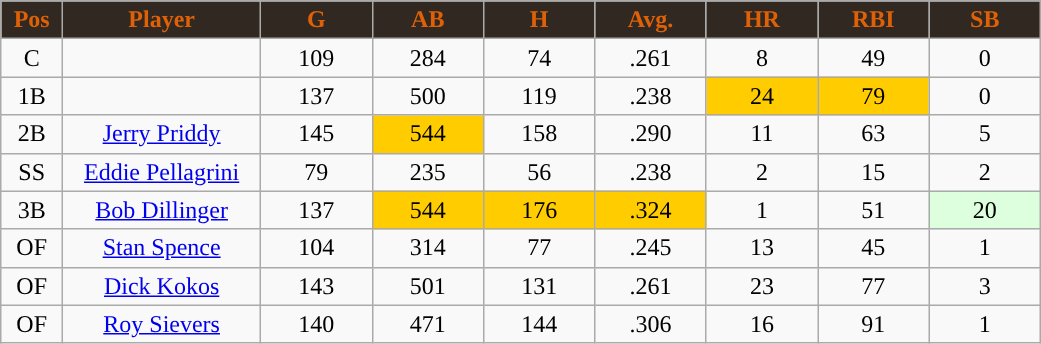<table class="wikitable sortable">
<tr>
<th style="background:#312821;color:#de6108;" width="5%">Pos</th>
<th style="background:#312821;color:#de6108;" width="16%">Player</th>
<th style="background:#312821;color:#de6108;" width="9%">G</th>
<th style="background:#312821;color:#de6108;" width="9%">AB</th>
<th style="background:#312821;color:#de6108;" width="9%">H</th>
<th style="background:#312821;color:#de6108;" width="9%">Avg.</th>
<th style="background:#312821;color:#de6108;" width="9%">HR</th>
<th style="background:#312821;color:#de6108;" width="9%">RBI</th>
<th style="background:#312821;color:#de6108;" width="9%">SB</th>
</tr>
<tr align="center">
<td>C</td>
<td></td>
<td>109</td>
<td>284</td>
<td>74</td>
<td>.261</td>
<td>8</td>
<td>49</td>
<td>0</td>
</tr>
<tr align="center">
<td>1B</td>
<td></td>
<td>137</td>
<td>500</td>
<td>119</td>
<td>.238</td>
<td style="background:#fc0;">24</td>
<td style="background:#fc0;">79</td>
<td>0</td>
</tr>
<tr align="center">
<td>2B</td>
<td><a href='#'>Jerry Priddy</a></td>
<td>145</td>
<td style="background:#fc0;">544</td>
<td>158</td>
<td>.290</td>
<td>11</td>
<td>63</td>
<td>5</td>
</tr>
<tr align=center>
<td>SS</td>
<td><a href='#'>Eddie Pellagrini</a></td>
<td>79</td>
<td>235</td>
<td>56</td>
<td>.238</td>
<td>2</td>
<td>15</td>
<td>2</td>
</tr>
<tr align=center>
<td>3B</td>
<td><a href='#'>Bob Dillinger</a></td>
<td>137</td>
<td style="background:#fc0;">544</td>
<td style="background:#fc0;">176</td>
<td style="background:#fc0;">.324</td>
<td>1</td>
<td>51</td>
<td style="background:#DDFFDD;">20</td>
</tr>
<tr align=center>
<td>OF</td>
<td><a href='#'>Stan Spence</a></td>
<td>104</td>
<td>314</td>
<td>77</td>
<td>.245</td>
<td>13</td>
<td>45</td>
<td>1</td>
</tr>
<tr align=center>
<td>OF</td>
<td><a href='#'>Dick Kokos</a></td>
<td>143</td>
<td>501</td>
<td>131</td>
<td>.261</td>
<td>23</td>
<td>77</td>
<td>3</td>
</tr>
<tr align=center>
<td>OF</td>
<td><a href='#'>Roy Sievers</a></td>
<td>140</td>
<td>471</td>
<td>144</td>
<td>.306</td>
<td>16</td>
<td>91</td>
<td>1</td>
</tr>
</table>
